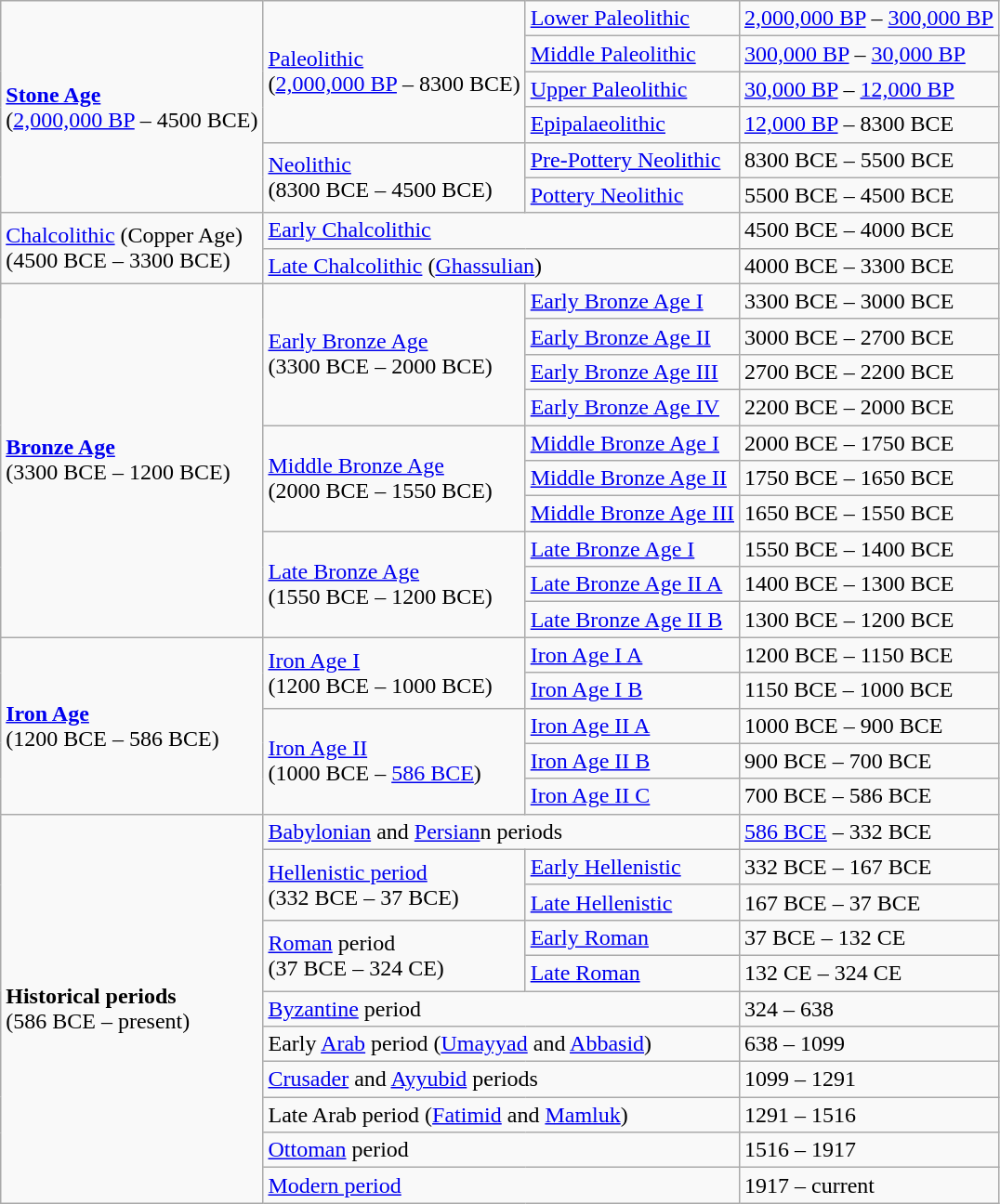<table class="wikitable">
<tr>
<td rowspan=6><strong><a href='#'>Stone Age</a></strong> <br> (<a href='#'>2,000,000 BP</a> – 4500 BCE)</td>
<td rowspan=4><a href='#'>Paleolithic</a> <br> (<a href='#'>2,000,000 BP</a> – 8300 BCE)</td>
<td><a href='#'>Lower Paleolithic</a></td>
<td><a href='#'>2,000,000 BP</a> – <a href='#'>300,000 BP</a></td>
</tr>
<tr>
<td><a href='#'>Middle Paleolithic</a></td>
<td><a href='#'>300,000 BP</a> – <a href='#'>30,000 BP</a></td>
</tr>
<tr>
<td><a href='#'>Upper Paleolithic</a></td>
<td><a href='#'>30,000 BP</a> – <a href='#'>12,000 BP</a></td>
</tr>
<tr>
<td><a href='#'>Epipalaeolithic</a></td>
<td><a href='#'>12,000 BP</a> – 8300 BCE</td>
</tr>
<tr>
<td rowspan=2><a href='#'>Neolithic</a> <br> (8300 BCE – 4500 BCE)</td>
<td><a href='#'>Pre-Pottery Neolithic</a></td>
<td>8300 BCE – 5500 BCE</td>
</tr>
<tr>
<td><a href='#'>Pottery Neolithic</a></td>
<td>5500 BCE – 4500 BCE</td>
</tr>
<tr>
<td rowspan=2><a href='#'>Chalcolithic</a> (Copper Age)<br> (4500 BCE – 3300 BCE)</td>
<td colspan=2><a href='#'>Early Chalcolithic</a></td>
<td>4500 BCE – 4000 BCE</td>
</tr>
<tr>
<td colspan=2><a href='#'>Late Chalcolithic</a> (<a href='#'>Ghassulian</a>)</td>
<td>4000 BCE – 3300 BCE</td>
</tr>
<tr>
<td rowspan=10><strong><a href='#'>Bronze Age</a></strong> <br> (3300 BCE – 1200 BCE)</td>
<td rowspan=4><a href='#'>Early Bronze Age</a> <br> (3300 BCE – 2000 BCE)</td>
<td><a href='#'>Early Bronze Age I</a></td>
<td>3300 BCE – 3000 BCE</td>
</tr>
<tr>
<td><a href='#'>Early Bronze Age II</a></td>
<td>3000 BCE – 2700 BCE</td>
</tr>
<tr>
<td><a href='#'>Early Bronze Age III</a></td>
<td>2700 BCE – 2200 BCE</td>
</tr>
<tr>
<td><a href='#'>Early Bronze Age IV</a></td>
<td>2200 BCE – 2000 BCE</td>
</tr>
<tr>
<td rowspan=3><a href='#'>Middle Bronze Age</a> <br> (2000 BCE – 1550 BCE)</td>
<td><a href='#'>Middle Bronze Age I</a></td>
<td>2000 BCE – 1750 BCE</td>
</tr>
<tr>
<td><a href='#'>Middle Bronze Age II</a></td>
<td>1750 BCE – 1650 BCE</td>
</tr>
<tr>
<td><a href='#'>Middle Bronze Age III</a></td>
<td>1650 BCE – 1550 BCE</td>
</tr>
<tr>
<td rowspan=3><a href='#'>Late Bronze Age</a> <br> (1550 BCE – 1200 BCE)</td>
<td><a href='#'>Late Bronze Age I</a></td>
<td>1550 BCE – 1400 BCE</td>
</tr>
<tr>
<td><a href='#'>Late Bronze Age II A</a></td>
<td>1400 BCE – 1300 BCE</td>
</tr>
<tr>
<td><a href='#'>Late Bronze Age II B</a></td>
<td>1300 BCE – 1200 BCE</td>
</tr>
<tr>
<td rowspan=5><strong><a href='#'>Iron Age</a></strong> <br> (1200 BCE – 586 BCE)</td>
<td rowspan=2><a href='#'>Iron Age I</a> <br> (1200 BCE – 1000 BCE)</td>
<td><a href='#'>Iron Age I A</a></td>
<td>1200 BCE – 1150 BCE</td>
</tr>
<tr>
<td><a href='#'>Iron Age I B</a></td>
<td>1150 BCE – 1000 BCE</td>
</tr>
<tr>
<td rowspan=3><a href='#'>Iron Age II</a> <br> (1000 BCE – <a href='#'>586 BCE</a>)</td>
<td><a href='#'>Iron Age II A</a></td>
<td>1000 BCE – 900 BCE</td>
</tr>
<tr>
<td><a href='#'>Iron Age II B</a></td>
<td>900 BCE – 700 BCE</td>
</tr>
<tr>
<td><a href='#'>Iron Age II C</a></td>
<td>700 BCE – 586 BCE</td>
</tr>
<tr>
<td rowspan=11><strong>Historical periods</strong> <br> (586 BCE – present)</td>
<td colspan=2><a href='#'>Babylonian</a> and <a href='#'>Persian</a>n periods</td>
<td><a href='#'>586 BCE</a> – 332 BCE</td>
</tr>
<tr>
<td rowspan=2><a href='#'>Hellenistic period</a> <br> (332 BCE – 37 BCE)</td>
<td><a href='#'>Early Hellenistic</a></td>
<td>332 BCE – 167 BCE</td>
</tr>
<tr>
<td><a href='#'>Late Hellenistic</a></td>
<td>167 BCE – 37 BCE</td>
</tr>
<tr>
<td rowspan=2><a href='#'>Roman</a> period <br> (37 BCE – 324 CE)</td>
<td><a href='#'>Early Roman</a></td>
<td>37 BCE – 132 CE</td>
</tr>
<tr>
<td><a href='#'>Late Roman</a></td>
<td>132 CE – 324 CE</td>
</tr>
<tr>
<td colspan=2><a href='#'>Byzantine</a> period</td>
<td>324 – 638</td>
</tr>
<tr>
<td colspan=2>Early <a href='#'>Arab</a> period (<a href='#'>Umayyad</a> and <a href='#'>Abbasid</a>)</td>
<td>638 – 1099</td>
</tr>
<tr>
<td colspan=2><a href='#'>Crusader</a> and <a href='#'>Ayyubid</a> periods</td>
<td>1099 – 1291</td>
</tr>
<tr>
<td colspan=2>Late Arab period (<a href='#'>Fatimid</a> and <a href='#'>Mamluk</a>)</td>
<td>1291 – 1516</td>
</tr>
<tr>
<td colspan=2><a href='#'>Ottoman</a> period</td>
<td>1516 – 1917</td>
</tr>
<tr>
<td colspan=2><a href='#'>Modern period</a></td>
<td>1917 – current</td>
</tr>
</table>
